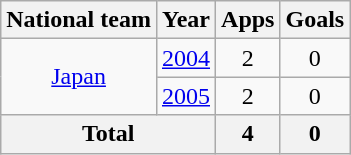<table class="wikitable" style="text-align:center">
<tr>
<th>National team</th>
<th>Year</th>
<th>Apps</th>
<th>Goals</th>
</tr>
<tr>
<td rowspan="2"><a href='#'>Japan</a></td>
<td><a href='#'>2004</a></td>
<td>2</td>
<td>0</td>
</tr>
<tr>
<td><a href='#'>2005</a></td>
<td>2</td>
<td>0</td>
</tr>
<tr>
<th colspan="2">Total</th>
<th>4</th>
<th>0</th>
</tr>
</table>
